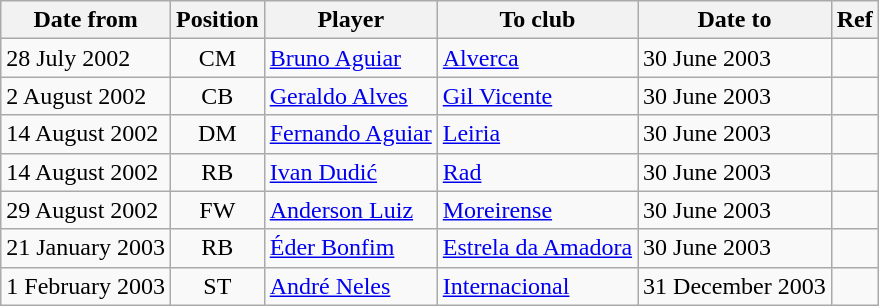<table class="wikitable sortable">
<tr>
<th>Date from</th>
<th>Position</th>
<th>Player</th>
<th>To club</th>
<th>Date to</th>
<th>Ref</th>
</tr>
<tr>
<td>28 July 2002</td>
<td style="text-align:center;">CM</td>
<td style="text-align:left;"><a href='#'>Bruno Aguiar</a></td>
<td style="text-align:left;"><a href='#'>Alverca</a></td>
<td>30 June 2003</td>
<td></td>
</tr>
<tr>
<td>2 August 2002</td>
<td style="text-align:center;">CB</td>
<td style="text-align:left;"><a href='#'>Geraldo Alves</a></td>
<td style="text-align:left;"><a href='#'>Gil Vicente</a></td>
<td>30 June 2003</td>
<td></td>
</tr>
<tr>
<td>14 August 2002</td>
<td style="text-align:center;">DM</td>
<td style="text-align:left;"><a href='#'>Fernando Aguiar</a></td>
<td style="text-align:left;"><a href='#'>Leiria</a></td>
<td>30 June 2003</td>
<td></td>
</tr>
<tr>
<td>14 August 2002</td>
<td style="text-align:center;">RB</td>
<td style="text-align:left;"><a href='#'>Ivan Dudić</a></td>
<td style="text-align:left;"><a href='#'>Rad</a></td>
<td>30 June 2003</td>
<td></td>
</tr>
<tr>
<td>29 August 2002</td>
<td style="text-align:center;">FW</td>
<td style="text-align:left;"><a href='#'>Anderson Luiz</a></td>
<td style="text-align:left;"><a href='#'>Moreirense</a></td>
<td>30 June 2003</td>
<td></td>
</tr>
<tr>
<td>21 January 2003</td>
<td style="text-align:center;">RB</td>
<td style="text-align:left;"><a href='#'>Éder Bonfim</a></td>
<td style="text-align:left;"><a href='#'>Estrela da Amadora</a></td>
<td>30 June 2003</td>
<td></td>
</tr>
<tr>
<td>1 February 2003</td>
<td style="text-align:center;">ST</td>
<td style="text-align:left;"><a href='#'>André Neles</a></td>
<td style="text-align:left;"><a href='#'>Internacional</a></td>
<td>31 December 2003</td>
<td></td>
</tr>
</table>
